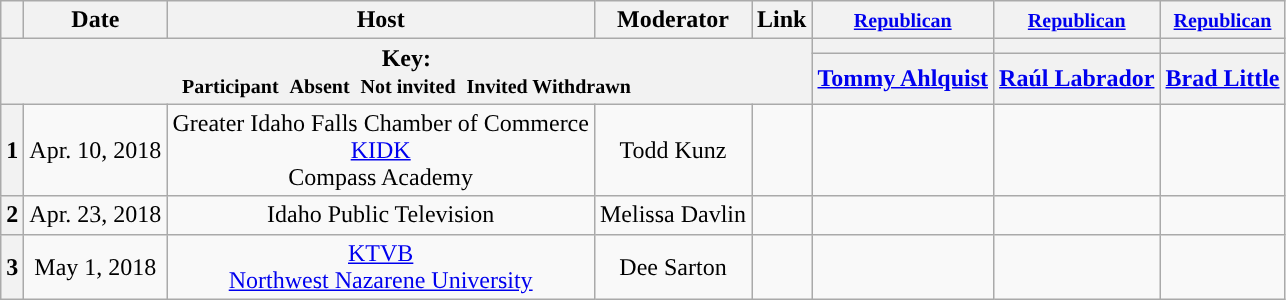<table class="wikitable" style="text-align:center;">
<tr>
<th scope="col"></th>
<th scope="col">Date</th>
<th scope="col">Host</th>
<th scope="col">Moderator</th>
<th scope="col">Link</th>
<th scope="col"><small><a href='#'>Republican</a></small></th>
<th scope="col"><small><a href='#'>Republican</a></small></th>
<th scope="col"><small><a href='#'>Republican</a></small></th>
</tr>
<tr>
<th colspan="5" rowspan="2">Key:<br> <small>Participant </small>  <small>Absent </small>  <small>Not invited </small>  <small>Invited  Withdrawn</small></th>
<th scope="col" style="background:"></th>
<th scope="col" style="background:"></th>
<th scope="col" style="background:"></th>
</tr>
<tr>
<th scope="col"><a href='#'>Tommy Ahlquist</a></th>
<th scope="col"><a href='#'>Raúl Labrador</a></th>
<th scope="col"><a href='#'>Brad Little</a></th>
</tr>
<tr>
<th>1</th>
<td style="white-space:nowrap;">Apr. 10, 2018</td>
<td style="white-space:nowrap;">Greater Idaho Falls Chamber of Commerce<br><a href='#'>KIDK</a><br>Compass Academy</td>
<td style="white-space:nowrap;">Todd Kunz</td>
<td style="white-space:nowrap;"></td>
<td></td>
<td></td>
<td></td>
</tr>
<tr>
<th>2</th>
<td style="white-space:nowrap;">Apr. 23, 2018</td>
<td style="white-space:nowrap;">Idaho Public Television</td>
<td style="white-space:nowrap;">Melissa Davlin</td>
<td style="white-space:nowrap;"></td>
<td></td>
<td></td>
<td></td>
</tr>
<tr>
<th>3</th>
<td style="white-space:nowrap;">May 1, 2018</td>
<td style="white-space:nowrap;"><a href='#'>KTVB</a><br><a href='#'>Northwest Nazarene University</a></td>
<td style="white-space:nowrap;">Dee Sarton</td>
<td style="white-space:nowrap;"></td>
<td></td>
<td></td>
<td></td>
</tr>
</table>
